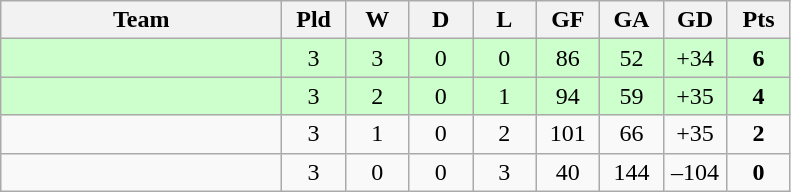<table class="wikitable" style="text-align: center;">
<tr>
<th width="180">Team</th>
<th width="35">Pld</th>
<th width="35">W</th>
<th width="35">D</th>
<th width="35">L</th>
<th width="35">GF</th>
<th width="35">GA</th>
<th width="35">GD</th>
<th width="35">Pts</th>
</tr>
<tr bgcolor=#ccffcc>
<td align="left"></td>
<td>3</td>
<td>3</td>
<td>0</td>
<td>0</td>
<td>86</td>
<td>52</td>
<td>+34</td>
<td><strong>6</strong></td>
</tr>
<tr bgcolor=#ccffcc>
<td align="left"></td>
<td>3</td>
<td>2</td>
<td>0</td>
<td>1</td>
<td>94</td>
<td>59</td>
<td>+35</td>
<td><strong>4</strong></td>
</tr>
<tr>
<td align="left"></td>
<td>3</td>
<td>1</td>
<td>0</td>
<td>2</td>
<td>101</td>
<td>66</td>
<td>+35</td>
<td><strong>2</strong></td>
</tr>
<tr>
<td align="left"></td>
<td>3</td>
<td>0</td>
<td>0</td>
<td>3</td>
<td>40</td>
<td>144</td>
<td>–104</td>
<td><strong>0</strong></td>
</tr>
</table>
